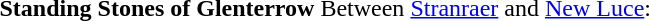<table border="0">
<tr>
<td></td>
<td><strong>Standing Stones of Glenterrow</strong> Between <a href='#'>Stranraer</a> and <a href='#'>New Luce</a>:</td>
</tr>
</table>
